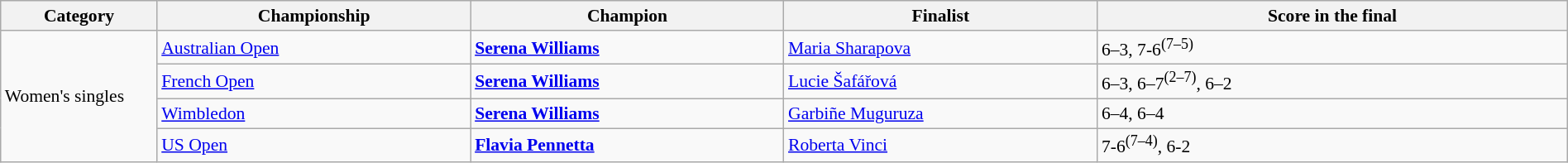<table class="wikitable"  style="font-size:90%; width:100%;">
<tr>
<th style="width: 10%;">Category</th>
<th style="width: 20%;">Championship</th>
<th style="width: 20%;">Champion</th>
<th style="width: 20%;">Finalist</th>
<th style="width: 30%;">Score in the final</th>
</tr>
<tr>
<td rowspan="4">Women's singles</td>
<td><a href='#'>Australian Open</a></td>
<td> <strong><a href='#'>Serena Williams</a></strong></td>
<td> <a href='#'>Maria Sharapova</a></td>
<td>6–3, 7-6<sup>(7–5)</sup></td>
</tr>
<tr>
<td><a href='#'>French Open</a></td>
<td> <strong><a href='#'>Serena Williams</a></strong></td>
<td> <a href='#'>Lucie Šafářová</a></td>
<td>6–3, 6–7<sup>(2–7)</sup>, 6–2</td>
</tr>
<tr>
<td><a href='#'>Wimbledon</a></td>
<td> <strong><a href='#'>Serena Williams</a></strong></td>
<td> <a href='#'>Garbiñe Muguruza</a></td>
<td>6–4, 6–4</td>
</tr>
<tr>
<td><a href='#'>US Open</a></td>
<td> <strong><a href='#'>Flavia Pennetta</a></strong></td>
<td> <a href='#'>Roberta Vinci</a></td>
<td>7-6<sup>(7–4)</sup>, 6-2</td>
</tr>
</table>
